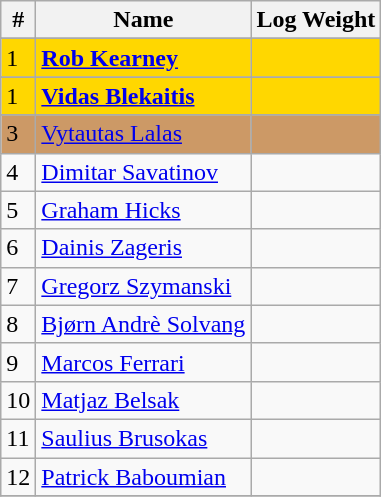<table class="wikitable" style="display: inline-table">
<tr>
<th>#</th>
<th>Name</th>
<th>Log Weight</th>
</tr>
<tr>
</tr>
<tr style="background:gold;">
<td>1</td>
<td> <strong><a href='#'>Rob Kearney</a></strong></td>
<td></td>
</tr>
<tr>
</tr>
<tr style="background:gold;">
<td>1</td>
<td> <strong><a href='#'>Vidas Blekaitis</a></strong></td>
<td></td>
</tr>
<tr>
</tr>
<tr style="background:#c96;">
<td>3</td>
<td> <a href='#'>Vytautas Lalas</a></td>
<td></td>
</tr>
<tr>
<td>4</td>
<td> <a href='#'>Dimitar Savatinov</a></td>
<td></td>
</tr>
<tr>
<td>5</td>
<td> <a href='#'>Graham Hicks</a></td>
<td></td>
</tr>
<tr>
<td>6</td>
<td> <a href='#'>Dainis Zageris</a></td>
<td></td>
</tr>
<tr>
<td>7</td>
<td> <a href='#'>Gregorz Szymanski</a></td>
<td></td>
</tr>
<tr>
<td>8</td>
<td> <a href='#'>Bjørn Andrè Solvang</a></td>
<td></td>
</tr>
<tr>
<td>9</td>
<td> <a href='#'>Marcos Ferrari</a></td>
<td></td>
</tr>
<tr>
<td>10</td>
<td> <a href='#'>Matjaz Belsak</a></td>
<td></td>
</tr>
<tr>
<td>11</td>
<td> <a href='#'>Saulius Brusokas</a></td>
<td></td>
</tr>
<tr>
<td>12</td>
<td> <a href='#'>Patrick Baboumian</a></td>
<td></td>
</tr>
<tr>
</tr>
</table>
